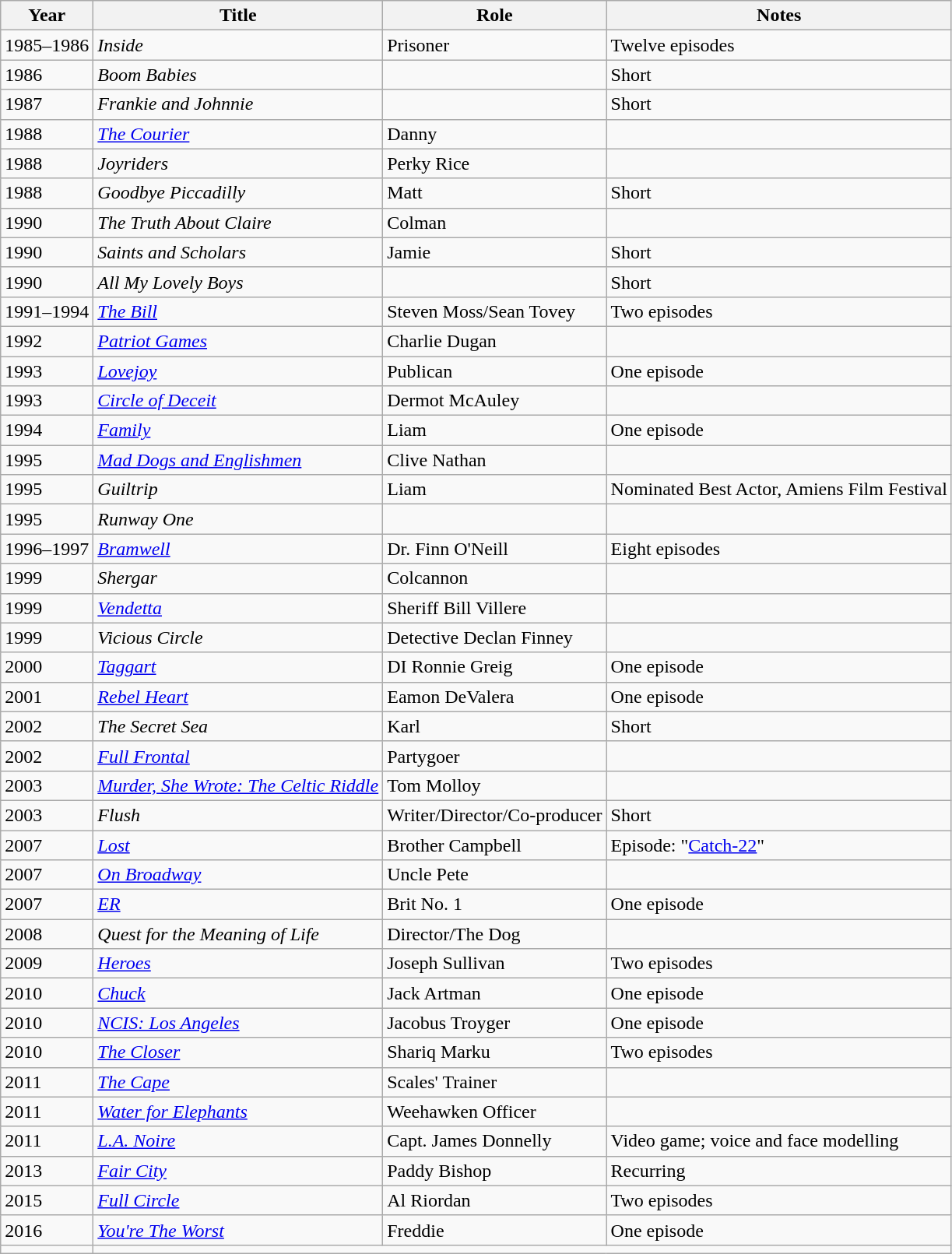<table class="wikitable">
<tr>
<th>Year</th>
<th>Title</th>
<th>Role</th>
<th class="unsortable">Notes</th>
</tr>
<tr>
<td>1985–1986</td>
<td><em>Inside</em></td>
<td>Prisoner</td>
<td>Twelve episodes</td>
</tr>
<tr>
<td>1986</td>
<td><em>Boom Babies</em></td>
<td></td>
<td>Short</td>
</tr>
<tr>
<td>1987</td>
<td><em>Frankie and Johnnie</em></td>
<td></td>
<td>Short</td>
</tr>
<tr>
<td>1988</td>
<td><em><a href='#'>The Courier</a></em></td>
<td>Danny</td>
<td></td>
</tr>
<tr>
<td>1988</td>
<td><em>Joyriders</em></td>
<td>Perky Rice</td>
<td></td>
</tr>
<tr>
<td>1988</td>
<td><em>Goodbye Piccadilly</em></td>
<td>Matt</td>
<td>Short</td>
</tr>
<tr>
<td>1990</td>
<td><em>The Truth About Claire</em></td>
<td>Colman</td>
<td></td>
</tr>
<tr>
<td>1990</td>
<td><em>Saints and Scholars</em></td>
<td>Jamie</td>
<td>Short</td>
</tr>
<tr>
<td>1990</td>
<td><em>All My Lovely Boys</em></td>
<td></td>
<td>Short</td>
</tr>
<tr>
<td>1991–1994</td>
<td><em><a href='#'>The Bill</a></em></td>
<td>Steven Moss/Sean Tovey</td>
<td>Two episodes</td>
</tr>
<tr>
<td>1992</td>
<td><em><a href='#'>Patriot Games</a></em></td>
<td>Charlie Dugan</td>
<td></td>
</tr>
<tr>
<td>1993</td>
<td><em><a href='#'>Lovejoy</a></em></td>
<td>Publican</td>
<td>One episode</td>
</tr>
<tr>
<td>1993</td>
<td><em><a href='#'>Circle of Deceit</a></em></td>
<td>Dermot McAuley</td>
<td></td>
</tr>
<tr>
<td>1994</td>
<td><em><a href='#'>Family</a></em></td>
<td>Liam</td>
<td>One episode</td>
</tr>
<tr>
<td>1995</td>
<td><em><a href='#'>Mad Dogs and Englishmen</a></em></td>
<td>Clive Nathan</td>
<td></td>
</tr>
<tr>
<td>1995</td>
<td><em>Guiltrip</em></td>
<td>Liam</td>
<td>Nominated Best Actor, Amiens Film Festival</td>
</tr>
<tr>
<td>1995</td>
<td><em>Runway One</em></td>
<td></td>
<td></td>
</tr>
<tr>
<td>1996–1997</td>
<td><em><a href='#'>Bramwell</a></em></td>
<td>Dr. Finn O'Neill</td>
<td>Eight episodes</td>
</tr>
<tr>
<td>1999</td>
<td><em>Shergar</em></td>
<td>Colcannon</td>
<td></td>
</tr>
<tr>
<td>1999</td>
<td><em><a href='#'>Vendetta</a></em></td>
<td>Sheriff Bill Villere</td>
<td></td>
</tr>
<tr>
<td>1999</td>
<td><em>Vicious Circle</em></td>
<td>Detective Declan Finney</td>
<td></td>
</tr>
<tr>
<td>2000</td>
<td><em><a href='#'>Taggart</a></em></td>
<td>DI Ronnie Greig</td>
<td>One episode</td>
</tr>
<tr>
<td>2001</td>
<td><em><a href='#'>Rebel Heart</a></em></td>
<td>Eamon DeValera</td>
<td>One episode</td>
</tr>
<tr>
<td>2002</td>
<td><em>The Secret Sea</em></td>
<td>Karl</td>
<td>Short</td>
</tr>
<tr>
<td>2002</td>
<td><em><a href='#'>Full Frontal</a></em></td>
<td>Partygoer</td>
<td></td>
</tr>
<tr>
<td>2003</td>
<td><em><a href='#'>Murder, She Wrote: The Celtic Riddle</a></em></td>
<td>Tom Molloy</td>
<td></td>
</tr>
<tr>
<td>2003</td>
<td><em>Flush</em></td>
<td>Writer/Director/Co-producer</td>
<td>Short</td>
</tr>
<tr>
<td>2007</td>
<td><em><a href='#'>Lost</a></em></td>
<td>Brother Campbell</td>
<td>Episode: "<a href='#'>Catch-22</a>"</td>
</tr>
<tr>
<td>2007</td>
<td><em><a href='#'>On Broadway</a></em></td>
<td>Uncle Pete</td>
<td></td>
</tr>
<tr>
<td>2007</td>
<td><em><a href='#'>ER</a></em></td>
<td>Brit No. 1</td>
<td>One episode</td>
</tr>
<tr>
<td>2008</td>
<td><em>Quest for the Meaning of Life</em></td>
<td>Director/The Dog</td>
<td></td>
</tr>
<tr>
<td>2009</td>
<td><em><a href='#'>Heroes</a></em></td>
<td>Joseph Sullivan</td>
<td>Two episodes</td>
</tr>
<tr>
<td>2010</td>
<td><em><a href='#'>Chuck</a></em></td>
<td>Jack Artman</td>
<td>One episode</td>
</tr>
<tr>
<td>2010</td>
<td><em><a href='#'>NCIS: Los Angeles</a></em></td>
<td>Jacobus Troyger</td>
<td>One episode</td>
</tr>
<tr>
<td>2010</td>
<td><em><a href='#'>The Closer</a></em></td>
<td>Shariq Marku</td>
<td>Two episodes</td>
</tr>
<tr>
<td>2011</td>
<td><em><a href='#'>The Cape</a></em></td>
<td>Scales' Trainer</td>
<td></td>
</tr>
<tr>
<td>2011</td>
<td><em><a href='#'>Water for Elephants</a></em></td>
<td>Weehawken Officer</td>
<td></td>
</tr>
<tr>
<td>2011</td>
<td><em><a href='#'>L.A. Noire</a></em></td>
<td>Capt. James Donnelly</td>
<td>Video game; voice and face modelling</td>
</tr>
<tr>
<td>2013</td>
<td><em><a href='#'>Fair City</a></em></td>
<td>Paddy Bishop</td>
<td>Recurring</td>
</tr>
<tr>
<td>2015</td>
<td><em><a href='#'>Full Circle</a></em></td>
<td>Al Riordan</td>
<td>Two episodes</td>
</tr>
<tr>
<td>2016</td>
<td><em><a href='#'>You're The Worst</a></em></td>
<td>Freddie</td>
<td>One episode</td>
</tr>
<tr>
<td></td>
</tr>
</table>
